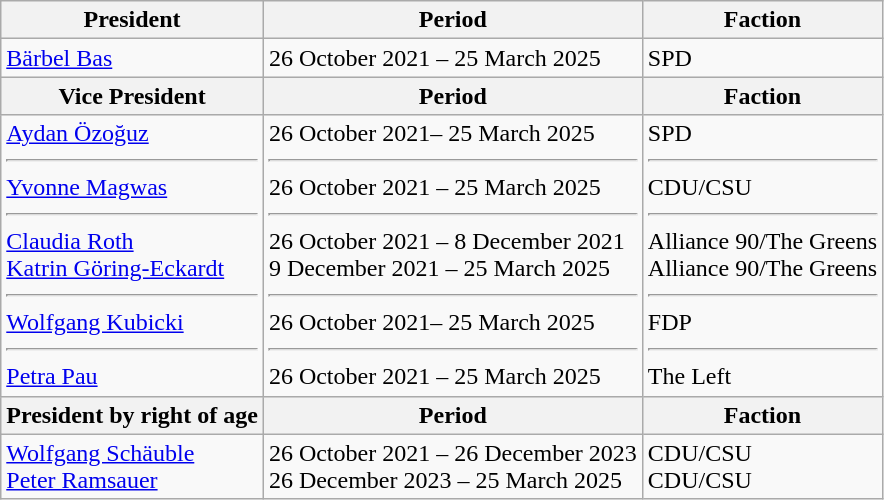<table class="wikitable">
<tr>
<th>President</th>
<th>Period</th>
<th>Faction</th>
</tr>
<tr>
<td><a href='#'>Bärbel Bas</a></td>
<td>26 October 2021 – 25 March 2025</td>
<td>SPD</td>
</tr>
<tr>
<th>Vice President</th>
<th>Period</th>
<th>Faction</th>
</tr>
<tr>
<td><a href='#'>Aydan Özoğuz</a><hr><a href='#'>Yvonne Magwas</a><hr><a href='#'>Claudia Roth</a><br><a href='#'>Katrin Göring-Eckardt</a><hr><a href='#'>Wolfgang Kubicki</a><hr><a href='#'>Petra Pau</a></td>
<td>26 October 2021– 25 March 2025<hr>26 October 2021 – 25 March 2025<hr>26 October 2021 – 8 December 2021<br>9 December 2021 – 25 March 2025<hr>26 October 2021– 25 March 2025<hr>26 October 2021 – 25 March 2025</td>
<td>SPD<hr>CDU/CSU<hr>Alliance 90/The Greens<br>Alliance 90/The Greens<hr>FDP<hr>The Left</td>
</tr>
<tr>
<th>President by right of age</th>
<th>Period</th>
<th>Faction</th>
</tr>
<tr>
<td><a href='#'>Wolfgang Schäuble</a><br><a href='#'>Peter Ramsauer</a></td>
<td>26 October 2021 – 26 December 2023<br>26 December 2023 – 25 March 2025</td>
<td>CDU/CSU<br>CDU/CSU</td>
</tr>
</table>
